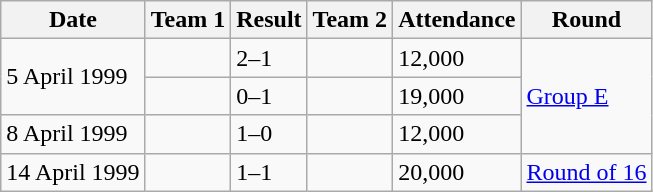<table class="wikitable" style="text-align: left;">
<tr>
<th>Date</th>
<th>Team 1</th>
<th>Result</th>
<th>Team 2</th>
<th>Attendance</th>
<th>Round</th>
</tr>
<tr>
<td rowspan=2>5 April 1999</td>
<td></td>
<td>2–1</td>
<td></td>
<td>12,000</td>
<td rowspan=3><a href='#'>Group E</a></td>
</tr>
<tr>
<td></td>
<td>0–1</td>
<td></td>
<td>19,000</td>
</tr>
<tr>
<td>8 April 1999</td>
<td></td>
<td>1–0</td>
<td></td>
<td>12,000</td>
</tr>
<tr>
<td>14 April 1999</td>
<td></td>
<td>1–1  </td>
<td></td>
<td>20,000</td>
<td><a href='#'>Round of 16</a></td>
</tr>
</table>
